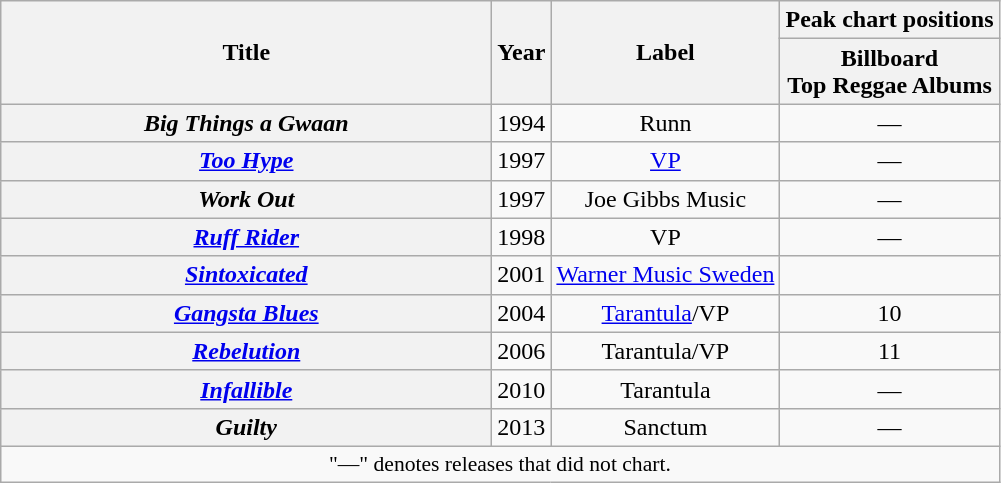<table class="wikitable plainrowheaders" style="text-align:center;">
<tr>
<th scope="col" rowspan=2 style="width:20em;">Title</th>
<th scope="col" rowspan=2>Year</th>
<th scope="col" rowspan=2>Label</th>
<th scope="col">Peak chart positions</th>
</tr>
<tr>
<th scope="col">Billboard<br>Top Reggae Albums</th>
</tr>
<tr>
<th scope="row"><em>Big Things a Gwaan</em></th>
<td>1994</td>
<td>Runn</td>
<td>—</td>
</tr>
<tr>
<th scope="row"><em><a href='#'>Too Hype</a></em></th>
<td>1997</td>
<td><a href='#'>VP</a></td>
<td>—</td>
</tr>
<tr>
<th scope="row"><em>Work Out</em></th>
<td>1997</td>
<td>Joe Gibbs Music</td>
<td>—</td>
</tr>
<tr>
<th scope="row"><em><a href='#'>Ruff Rider</a></em></th>
<td>1998</td>
<td>VP</td>
<td>—</td>
</tr>
<tr>
<th scope="row"><em><a href='#'>Sintoxicated</a></em></th>
<td>2001</td>
<td><a href='#'>Warner Music Sweden</a></td>
<td></td>
</tr>
<tr>
<th scope="row"><em><a href='#'>Gangsta Blues</a></em></th>
<td>2004</td>
<td><a href='#'>Tarantula</a>/VP</td>
<td>10</td>
</tr>
<tr>
<th scope="row"><em><a href='#'>Rebelution</a></em></th>
<td>2006</td>
<td>Tarantula/VP</td>
<td>11</td>
</tr>
<tr>
<th scope="row"><em><a href='#'>Infallible</a></em></th>
<td>2010</td>
<td>Tarantula</td>
<td>—</td>
</tr>
<tr>
<th scope="row"><em>Guilty</em></th>
<td>2013</td>
<td>Sanctum</td>
<td>—</td>
</tr>
<tr>
<td colspan="4" style="font-size:90%">"—" denotes releases that did not chart.</td>
</tr>
</table>
